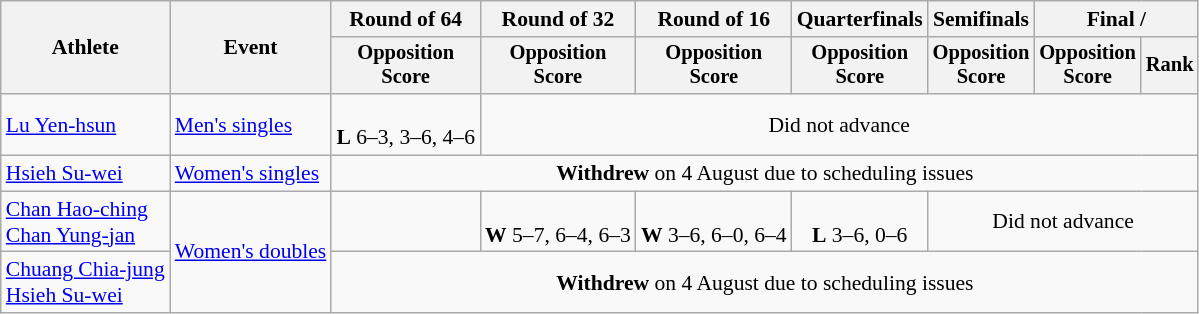<table class=wikitable style="font-size:90%">
<tr>
<th rowspan="2">Athlete</th>
<th rowspan="2">Event</th>
<th>Round of 64</th>
<th>Round of 32</th>
<th>Round of 16</th>
<th>Quarterfinals</th>
<th>Semifinals</th>
<th colspan=2>Final / </th>
</tr>
<tr style="font-size:95%">
<th>Opposition<br>Score</th>
<th>Opposition<br>Score</th>
<th>Opposition<br>Score</th>
<th>Opposition<br>Score</th>
<th>Opposition<br>Score</th>
<th>Opposition<br>Score</th>
<th>Rank</th>
</tr>
<tr align=center>
<td align=left><a href='#'>Lu Yen-hsun</a></td>
<td align=left><a href='#'>Men's singles</a></td>
<td><br><strong>L</strong> 6–3, 3–6, 4–6</td>
<td colspan=6>Did not advance</td>
</tr>
<tr align=center>
<td align=left><a href='#'>Hsieh Su-wei</a></td>
<td align=left><a href='#'>Women's singles</a></td>
<td colspan=7><strong>Withdrew</strong> on 4 August due to scheduling issues</td>
</tr>
<tr align=center>
<td align=left><a href='#'>Chan Hao-ching</a><br><a href='#'>Chan Yung-jan</a></td>
<td align=left rowspan="2"><a href='#'>Women's doubles</a></td>
<td></td>
<td><br><strong>W</strong> 5–7, 6–4, 6–3</td>
<td><br><strong>W</strong> 3–6, 6–0, 6–4</td>
<td><br><strong>L</strong> 3–6, 0–6</td>
<td colspan=6>Did not advance</td>
</tr>
<tr align=center>
<td align=left><a href='#'>Chuang Chia-jung</a><br><a href='#'>Hsieh Su-wei</a></td>
<td colspan=11><strong>Withdrew</strong> on 4 August due to scheduling issues</td>
</tr>
</table>
